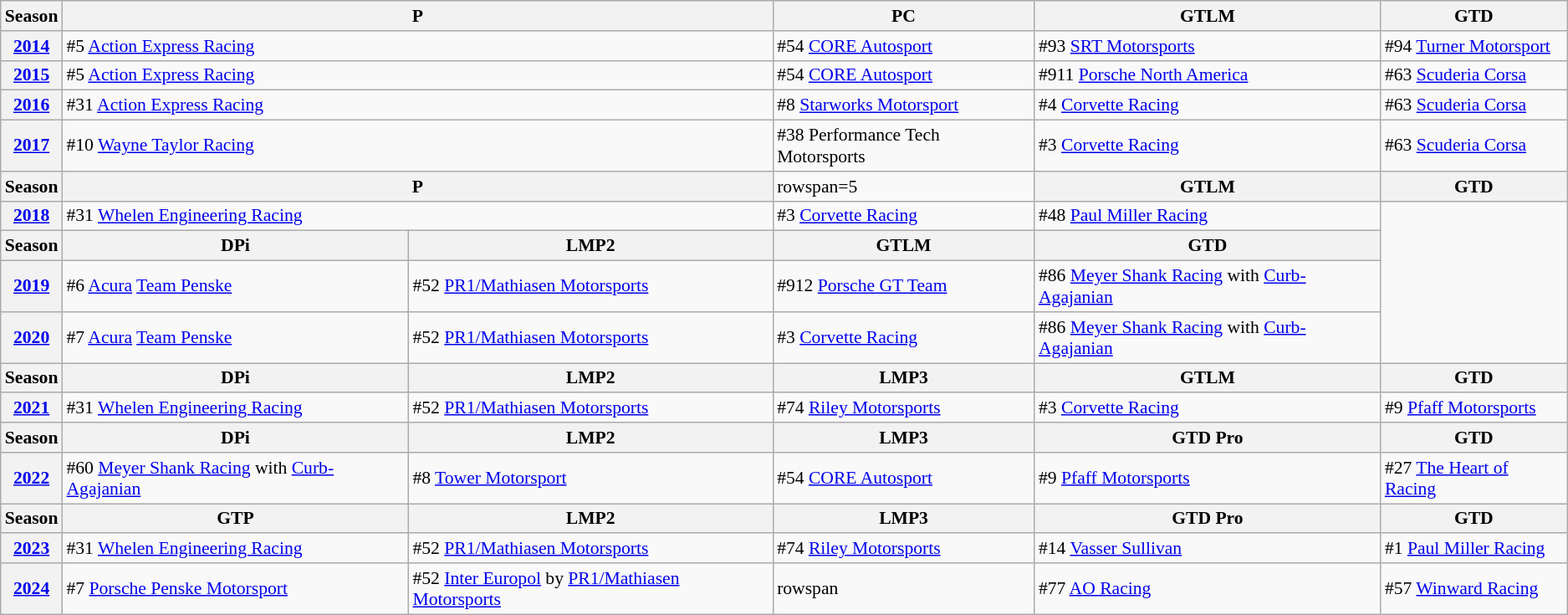<table class="wikitable" style="font-size:90%">
<tr>
<th>Season</th>
<th colspan=2>P</th>
<th>PC</th>
<th>GTLM</th>
<th>GTD</th>
</tr>
<tr>
<th><a href='#'>2014</a></th>
<td colspan=2> #5 <a href='#'>Action Express Racing</a></td>
<td> #54 <a href='#'>CORE Autosport</a></td>
<td> #93 <a href='#'>SRT Motorsports</a></td>
<td> #94 <a href='#'>Turner Motorsport</a></td>
</tr>
<tr>
<th><a href='#'>2015</a></th>
<td colspan=2> #5 <a href='#'>Action Express Racing</a></td>
<td> #54 <a href='#'>CORE Autosport</a></td>
<td> #911 <a href='#'>Porsche North America</a></td>
<td> #63 <a href='#'>Scuderia Corsa</a></td>
</tr>
<tr>
<th><a href='#'>2016</a></th>
<td colspan=2> #31 <a href='#'>Action Express Racing</a></td>
<td> #8 <a href='#'>Starworks Motorsport</a></td>
<td> #4 <a href='#'>Corvette Racing</a></td>
<td> #63 <a href='#'>Scuderia Corsa</a></td>
</tr>
<tr>
<th><a href='#'>2017</a></th>
<td colspan=2> #10 <a href='#'>Wayne Taylor Racing</a></td>
<td> #38 Performance Tech Motorsports</td>
<td> #3 <a href='#'>Corvette Racing</a></td>
<td> #63 <a href='#'>Scuderia Corsa</a></td>
</tr>
<tr>
<th>Season</th>
<th colspan=2>P</th>
<td>rowspan=5 </td>
<th>GTLM</th>
<th>GTD</th>
</tr>
<tr>
<th><a href='#'>2018</a></th>
<td colspan=2> #31 <a href='#'>Whelen Engineering Racing</a></td>
<td> #3 <a href='#'>Corvette Racing</a></td>
<td> #48 <a href='#'>Paul Miller Racing</a></td>
</tr>
<tr>
<th>Season</th>
<th>DPi</th>
<th>LMP2</th>
<th>GTLM</th>
<th>GTD</th>
</tr>
<tr>
<th><a href='#'>2019</a></th>
<td> #6 <a href='#'>Acura</a> <a href='#'>Team Penske</a></td>
<td> #52 <a href='#'>PR1/Mathiasen Motorsports</a></td>
<td> #912 <a href='#'>Porsche GT Team</a></td>
<td> #86 <a href='#'>Meyer Shank Racing</a> with <a href='#'>Curb-Agajanian</a></td>
</tr>
<tr>
<th><a href='#'>2020</a></th>
<td> #7 <a href='#'>Acura</a> <a href='#'>Team Penske</a></td>
<td> #52 <a href='#'>PR1/Mathiasen Motorsports</a></td>
<td> #3 <a href='#'>Corvette Racing</a></td>
<td> #86 <a href='#'>Meyer Shank Racing</a> with <a href='#'>Curb-Agajanian</a></td>
</tr>
<tr>
<th>Season</th>
<th>DPi</th>
<th>LMP2</th>
<th>LMP3</th>
<th>GTLM</th>
<th>GTD</th>
</tr>
<tr>
<th><a href='#'>2021</a></th>
<td> #31 <a href='#'>Whelen Engineering Racing</a></td>
<td> #52 <a href='#'>PR1/Mathiasen Motorsports</a></td>
<td> #74 <a href='#'>Riley Motorsports</a></td>
<td> #3 <a href='#'>Corvette Racing</a></td>
<td> #9 <a href='#'>Pfaff Motorsports</a></td>
</tr>
<tr>
<th>Season</th>
<th>DPi</th>
<th>LMP2</th>
<th>LMP3</th>
<th>GTD Pro</th>
<th>GTD</th>
</tr>
<tr>
<th><a href='#'>2022</a></th>
<td> #60 <a href='#'>Meyer Shank Racing</a> with <a href='#'>Curb-Agajanian</a></td>
<td> #8 <a href='#'>Tower Motorsport</a></td>
<td> #54 <a href='#'>CORE Autosport</a></td>
<td> #9 <a href='#'>Pfaff Motorsports</a></td>
<td> #27 <a href='#'>The Heart of Racing</a></td>
</tr>
<tr>
<th>Season</th>
<th>GTP</th>
<th>LMP2</th>
<th>LMP3</th>
<th>GTD Pro</th>
<th>GTD</th>
</tr>
<tr>
<th><a href='#'>2023</a></th>
<td> #31 <a href='#'>Whelen Engineering Racing</a></td>
<td> #52 <a href='#'>PR1/Mathiasen Motorsports</a></td>
<td> #74 <a href='#'>Riley Motorsports</a></td>
<td> #14 <a href='#'>Vasser Sullivan</a></td>
<td> #1 <a href='#'>Paul Miller Racing</a></td>
</tr>
<tr>
<th><a href='#'>2024</a></th>
<td> #7 <a href='#'>Porsche Penske Motorsport</a></td>
<td> #52 <a href='#'>Inter Europol</a> by <a href='#'>PR1/Mathiasen Motorsports</a></td>
<td>rowspan </td>
<td> #77 <a href='#'>AO Racing</a></td>
<td> #57 <a href='#'>Winward Racing</a></td>
</tr>
</table>
